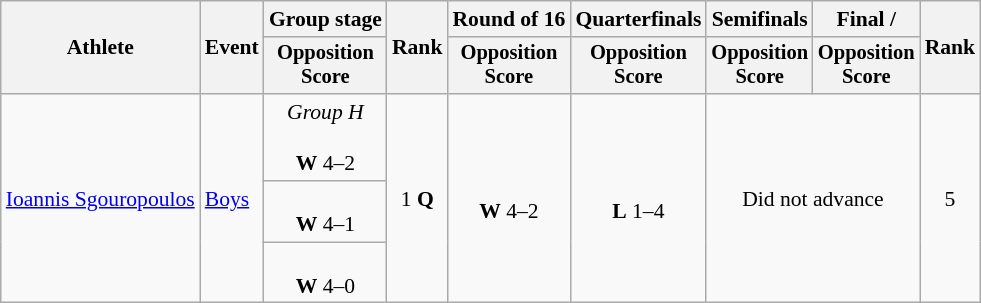<table class=wikitable style="font-size:90%">
<tr>
<th rowspan="2">Athlete</th>
<th rowspan="2">Event</th>
<th>Group stage</th>
<th rowspan="2">Rank</th>
<th>Round of 16</th>
<th>Quarterfinals</th>
<th>Semifinals</th>
<th>Final / </th>
<th rowspan=2>Rank</th>
</tr>
<tr style="font-size:95%">
<th>Opposition<br>Score</th>
<th>Opposition<br>Score</th>
<th>Opposition<br>Score</th>
<th>Opposition<br>Score</th>
<th>Opposition<br>Score</th>
</tr>
<tr align=center>
<td align=left rowspan=3><a href='#'>Ioannis Sgouropoulos</a></td>
<td align=left rowspan=3><a href='#'>Boys</a></td>
<td><em>Group H</em><br><br><strong>W</strong> 4–2</td>
<td rowspan=3>1 <strong>Q</strong></td>
<td rowspan=3><br><strong>W</strong> 4–2</td>
<td rowspan=3><br><strong>L</strong> 1–4</td>
<td rowspan=3 colspan=2>Did not advance</td>
<td rowspan=3>5</td>
</tr>
<tr align=center>
<td><br><strong>W</strong> 4–1</td>
</tr>
<tr align=center>
<td><br><strong>W</strong> 4–0</td>
</tr>
</table>
